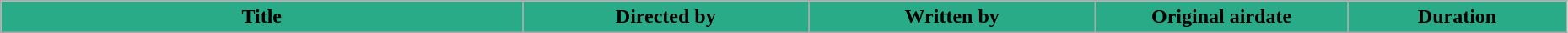<table class="wikitable plainrowheaders" width="98%" style="background:#FFFFFF;">
<tr>
<th style="background:#29AB87;" width="31%">Title</th>
<th style="background:#29AB87;" width="17%">Directed by</th>
<th style="background:#29AB87;" width="17%">Written by</th>
<th style="background:#29AB87;" width="15%">Original airdate</th>
<th style="background:#29AB87;" width="13%">Duration<br>
</th>
</tr>
</table>
